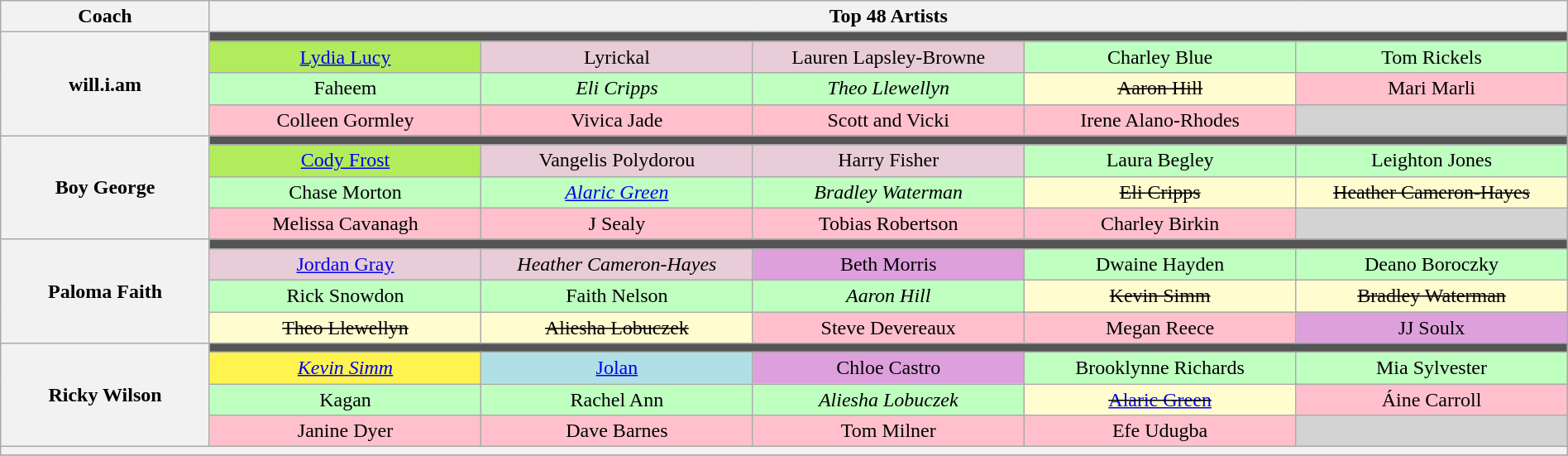<table class="wikitable" style="text-align:center; width:100%;">
<tr>
<th width="10%">Coach</th>
<th colspan="6">Top 48 Artists</th>
</tr>
<tr>
<th rowspan="4">will.i.am</th>
<td colspan="5" style="background:#555;"></td>
</tr>
<tr>
<td style="background: #B2EC5D;" width="13%"><a href='#'>Lydia Lucy</a></td>
<td style="background: #E8CCD7;" width="13%">Lyrickal</td>
<td style="background: #E8CCD7;" width="13%">Lauren Lapsley-Browne</td>
<td style="background: #BFFFC0;" width="13%">Charley Blue</td>
<td style="background: #BFFFC0;" width="13%">Tom Rickels</td>
</tr>
<tr>
<td style="background: #BFFFC0;">Faheem</td>
<td style="background: #BFFFC0;"><em>Eli Cripps</em></td>
<td style="background: #BFFFC0;"><em>Theo Llewellyn</em></td>
<td style="background:#FFFDD0;"><s>Aaron Hill</s></td>
<td style="background:pink;">Mari Marli</td>
</tr>
<tr>
<td style="background:pink;">Colleen Gormley</td>
<td style="background:pink;">Vivica Jade</td>
<td style="background:pink;">Scott and Vicki</td>
<td style="background:pink;">Irene Alano-Rhodes</td>
<td style="background:lightgrey;"></td>
</tr>
<tr>
<th rowspan="4">Boy George</th>
<td colspan="5" style="background:#555;"></td>
</tr>
<tr>
<td style="background:#B2EC5D;"><a href='#'>Cody Frost</a></td>
<td style="background: #E8CCD7;">Vangelis Polydorou</td>
<td style="background: #E8CCD7;">Harry Fisher</td>
<td style="background: #BFFFC0;">Laura Begley</td>
<td style="background: #BFFFC0;">Leighton Jones</td>
</tr>
<tr>
<td style="background: #BFFFC0;">Chase Morton</td>
<td style="background: #BFFFC0;"><em><a href='#'>Alaric Green</a></em></td>
<td style="background: #BFFFC0;"><em>Bradley Waterman</em></td>
<td style="background:#FFFDD0;"><s>Eli Cripps</s></td>
<td style="background:#FFFDD0;"><s>Heather Cameron-Hayes</s></td>
</tr>
<tr>
<td style="background:pink;">Melissa Cavanagh</td>
<td style="background:pink;">J Sealy</td>
<td style="background:pink;">Tobias Robertson</td>
<td style="background:pink;">Charley Birkin</td>
<td style="background:lightgrey;"></td>
</tr>
<tr>
<th rowspan="4">Paloma Faith</th>
<td colspan="5" style="background:#555;"></td>
</tr>
<tr>
<td style="background: #E8CCD7;"><a href='#'>Jordan Gray</a></td>
<td style="background: #E8CCD7;"><em>Heather Cameron-Hayes</em></td>
<td style="background: #DDA0DD;">Beth Morris</td>
<td style="background: #BFFFC0;">Dwaine Hayden</td>
<td style="background: #BFFFC0;">Deano Boroczky</td>
</tr>
<tr>
<td style="background: #BFFFC0;">Rick Snowdon</td>
<td style="background: #BFFFC0;">Faith Nelson</td>
<td style="background: #BFFFC0;"><em>Aaron Hill</em></td>
<td style="background:#FFFDD0;"><s>Kevin Simm</s></td>
<td style="background:#FFFDD0;"><s>Bradley Waterman</s></td>
</tr>
<tr>
<td style="background:#FFFDD0;"><s>Theo Llewellyn</s></td>
<td style="background:#FFFDD0;"><s>Aliesha Lobuczek</s></td>
<td style="background:pink;">Steve Devereaux</td>
<td style="background:pink;">Megan Reece</td>
<td style="background:#DDA0DD;">JJ Soulx</td>
</tr>
<tr>
<th rowspan="4">Ricky Wilson</th>
<td colspan="5" style="background:#555;"></td>
</tr>
<tr>
<td style="background: #FFF44F;"><em><a href='#'>Kevin Simm</a></em></td>
<td style="background: #B0E0E6;"><a href='#'>Jolan</a></td>
<td style="background: #DDA0DD;">Chloe Castro</td>
<td style="background: #BFFFC0;">Brooklynne Richards</td>
<td style="background: #BFFFC0;">Mia Sylvester</td>
</tr>
<tr>
<td style="background: #BFFFC0;">Kagan</td>
<td style="background: #BFFFC0;">Rachel Ann</td>
<td style="background: #BFFFC0;"><em>Aliesha Lobuczek</em></td>
<td style="background:#FFFDD0;"><s><a href='#'>Alaric Green</a></s></td>
<td style="background:pink;">Áine Carroll</td>
</tr>
<tr>
<td style="background:pink;">Janine Dyer</td>
<td style="background:pink;">Dave Barnes</td>
<td style="background:pink;">Tom Milner</td>
<td style="background:pink;">Efe Udugba</td>
<td style="background:lightgrey;"></td>
</tr>
<tr>
<th style="font-size:90%; line-height:12px;" colspan="6"><small></small></th>
</tr>
<tr>
</tr>
</table>
